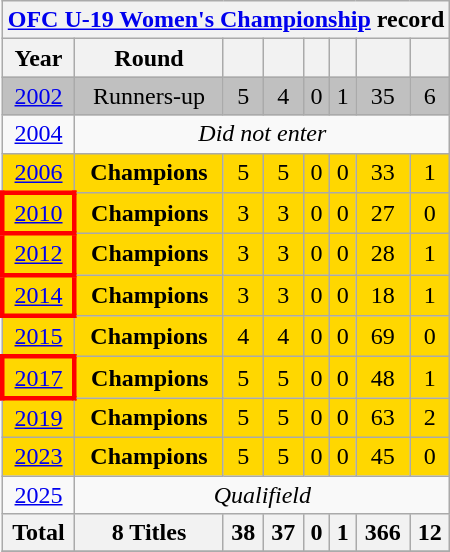<table class="wikitable" style="text-align: center;">
<tr>
<th colspan=10><a href='#'>OFC U-19 Women's Championship</a> record</th>
</tr>
<tr>
<th>Year</th>
<th>Round</th>
<th></th>
<th></th>
<th></th>
<th></th>
<th></th>
<th></th>
</tr>
<tr bgcolor=silver>
<td> <a href='#'>2002</a></td>
<td>Runners-up</td>
<td>5</td>
<td>4</td>
<td>0</td>
<td>1</td>
<td>35</td>
<td>6</td>
</tr>
<tr>
<td> <a href='#'>2004</a></td>
<td colspan=7><em>Did not enter</em></td>
</tr>
<tr bgcolor=gold>
<td> <a href='#'>2006</a></td>
<td><strong>Champions</strong></td>
<td>5</td>
<td>5</td>
<td>0</td>
<td>0</td>
<td>33</td>
<td>1</td>
</tr>
<tr bgcolor=gold>
<td style="border: 3px solid red"> <a href='#'>2010</a></td>
<td><strong>Champions</strong></td>
<td>3</td>
<td>3</td>
<td>0</td>
<td>0</td>
<td>27</td>
<td>0</td>
</tr>
<tr bgcolor=gold>
<td style="border: 3px solid red"> <a href='#'>2012</a></td>
<td><strong>Champions</strong></td>
<td>3</td>
<td>3</td>
<td>0</td>
<td>0</td>
<td>28</td>
<td>1</td>
</tr>
<tr bgcolor=gold>
<td style="border: 3px solid red"> <a href='#'>2014</a></td>
<td><strong>Champions</strong></td>
<td>3</td>
<td>3</td>
<td>0</td>
<td>0</td>
<td>18</td>
<td>1</td>
</tr>
<tr bgcolor=gold>
<td> <a href='#'>2015</a></td>
<td><strong>Champions</strong></td>
<td>4</td>
<td>4</td>
<td>0</td>
<td>0</td>
<td>69</td>
<td>0</td>
</tr>
<tr bgcolor=gold>
<td style="border: 3px solid red"> <a href='#'>2017</a></td>
<td><strong>Champions</strong></td>
<td>5</td>
<td>5</td>
<td>0</td>
<td>0</td>
<td>48</td>
<td>1</td>
</tr>
<tr bgcolor=gold>
<td> <a href='#'>2019</a></td>
<td><strong>Champions</strong></td>
<td>5</td>
<td>5</td>
<td>0</td>
<td>0</td>
<td>63</td>
<td>2</td>
</tr>
<tr bgcolor=gold>
<td> <a href='#'>2023</a></td>
<td><strong>Champions</strong></td>
<td>5</td>
<td>5</td>
<td>0</td>
<td>0</td>
<td>45</td>
<td>0</td>
</tr>
<tr>
<td> <a href='#'>2025</a></td>
<td colspan=7><em>Qualifield</em></td>
</tr>
<tr>
<th>Total</th>
<th>8 Titles</th>
<th>38</th>
<th>37</th>
<th>0</th>
<th>1</th>
<th>366</th>
<th>12</th>
</tr>
<tr>
</tr>
</table>
